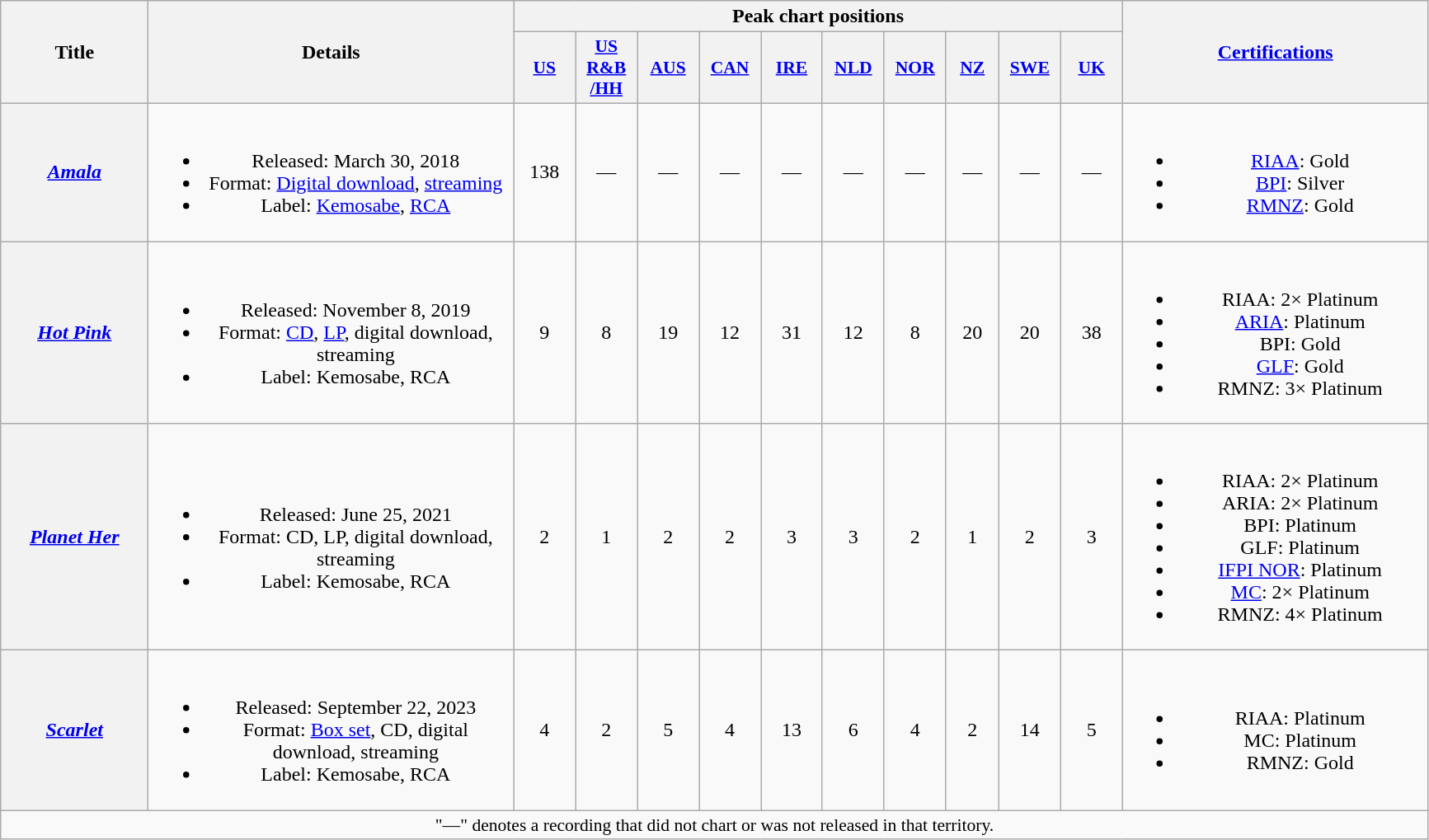<table class="wikitable plainrowheaders" style="text-align:center;">
<tr>
<th scope="col" rowspan="2" style="width:7em;">Title</th>
<th scope="col" rowspan="2" style="width:18em;">Details</th>
<th scope="col" colspan="10">Peak chart positions</th>
<th scope="col" rowspan="2" style="width:15em;"><a href='#'>Certifications</a></th>
</tr>
<tr>
<th scope="col" style="width:3em;font-size:90%;"><a href='#'>US</a><br></th>
<th scope="col" style="width:3em;font-size:90%;"><a href='#'>US<br>R&B<br>/HH</a><br></th>
<th scope="col" style="width:3em;font-size:90%;"><a href='#'>AUS</a><br></th>
<th scope="col" style="width:3em;font-size:90%;"><a href='#'>CAN</a><br></th>
<th scope="col" style="width:3em;font-size:90%;"><a href='#'>IRE</a><br></th>
<th scope="col" style="width:3em;font-size:90%;"><a href='#'>NLD</a><br></th>
<th scope="col" style="width:3em;font-size:90%;"><a href='#'>NOR</a><br></th>
<th scope="col" style="width:2.5em;font-size:90%;"><a href='#'>NZ</a><br></th>
<th scope="col" style="width:3em;font-size:90%;"><a href='#'>SWE</a><br></th>
<th scope="col" style="width:3em;font-size:90%;"><a href='#'>UK</a><br></th>
</tr>
<tr>
<th scope="row"><em><a href='#'>Amala</a></em></th>
<td><br><ul><li>Released: March 30, 2018</li><li>Format: <a href='#'>Digital download</a>, <a href='#'>streaming</a></li><li>Label: <a href='#'>Kemosabe</a>, <a href='#'>RCA</a></li></ul></td>
<td>138</td>
<td>—</td>
<td>—</td>
<td>—</td>
<td>—</td>
<td>—</td>
<td>—</td>
<td>—</td>
<td>—</td>
<td>—</td>
<td><br><ul><li><a href='#'>RIAA</a>: Gold</li><li><a href='#'>BPI</a>: Silver</li><li><a href='#'>RMNZ</a>: Gold</li></ul></td>
</tr>
<tr>
<th scope="row"><em><a href='#'>Hot Pink</a></em></th>
<td><br><ul><li>Released: November 8, 2019</li><li>Format: <a href='#'>CD</a>, <a href='#'>LP</a>, digital download, streaming</li><li>Label: Kemosabe, RCA</li></ul></td>
<td>9</td>
<td>8</td>
<td>19</td>
<td>12</td>
<td>31</td>
<td>12</td>
<td>8</td>
<td>20</td>
<td>20</td>
<td>38</td>
<td><br><ul><li>RIAA: 2× Platinum</li><li><a href='#'>ARIA</a>: Platinum</li><li>BPI: Gold</li><li><a href='#'>GLF</a>: Gold</li><li>RMNZ: 3× Platinum</li></ul></td>
</tr>
<tr>
<th scope="row"><em><a href='#'>Planet Her</a></em></th>
<td><br><ul><li>Released: June 25, 2021</li><li>Format: CD, LP, digital download, streaming</li><li>Label: Kemosabe, RCA</li></ul></td>
<td>2</td>
<td>1</td>
<td>2</td>
<td>2</td>
<td>3</td>
<td>3</td>
<td>2</td>
<td>1</td>
<td>2</td>
<td>3</td>
<td><br><ul><li>RIAA: 2× Platinum</li><li>ARIA: 2× Platinum</li><li>BPI: Platinum</li><li>GLF: Platinum</li><li><a href='#'>IFPI NOR</a>: Platinum</li><li><a href='#'>MC</a>: 2× Platinum</li><li>RMNZ: 4× Platinum</li></ul></td>
</tr>
<tr>
<th scope="row"><em><a href='#'>Scarlet</a></em></th>
<td><br><ul><li>Released: September 22, 2023</li><li>Format: <a href='#'>Box set</a>, CD, digital download, streaming</li><li>Label: Kemosabe, RCA</li></ul></td>
<td>4</td>
<td>2</td>
<td>5</td>
<td>4</td>
<td>13</td>
<td>6</td>
<td>4</td>
<td>2</td>
<td>14</td>
<td>5</td>
<td><br><ul><li>RIAA: Platinum</li><li>MC: Platinum</li><li>RMNZ: Gold</li></ul></td>
</tr>
<tr>
<td colspan="15" style="font-size:90%">"—" denotes a recording that did not chart or was not released in that territory.</td>
</tr>
</table>
